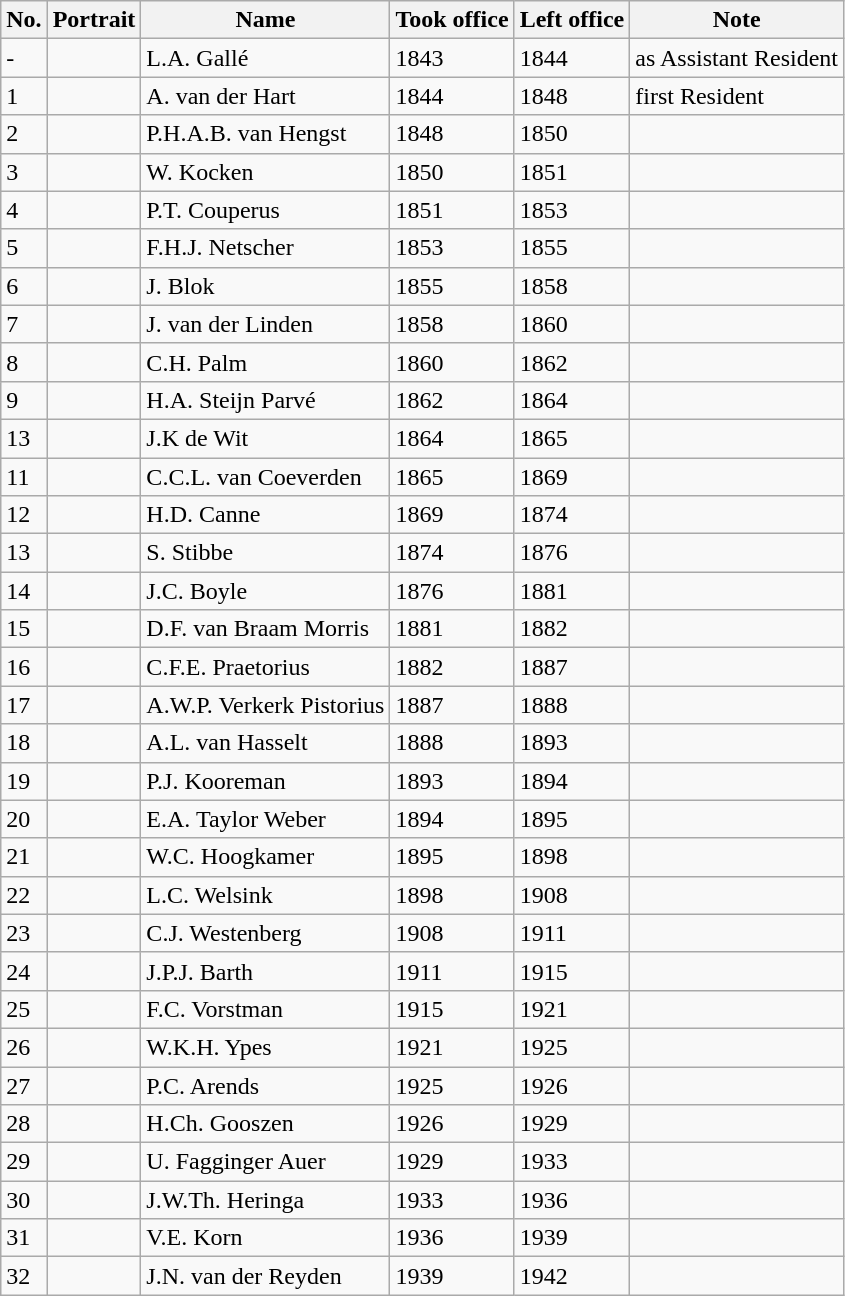<table class="wikitable">
<tr>
<th>No.</th>
<th>Portrait</th>
<th>Name</th>
<th>Took office</th>
<th>Left office</th>
<th>Note</th>
</tr>
<tr>
<td>-</td>
<td></td>
<td>L.A. Gallé</td>
<td>1843</td>
<td>1844</td>
<td>as Assistant Resident</td>
</tr>
<tr>
<td>1</td>
<td></td>
<td>A. van der Hart</td>
<td>1844</td>
<td>1848</td>
<td>first Resident</td>
</tr>
<tr>
<td>2</td>
<td></td>
<td>P.H.A.B. van Hengst</td>
<td>1848</td>
<td>1850</td>
<td></td>
</tr>
<tr>
<td>3</td>
<td></td>
<td>W. Kocken</td>
<td>1850</td>
<td>1851</td>
<td></td>
</tr>
<tr>
<td>4</td>
<td></td>
<td>P.T. Couperus</td>
<td>1851</td>
<td>1853</td>
<td></td>
</tr>
<tr>
<td>5</td>
<td></td>
<td>F.H.J. Netscher</td>
<td>1853</td>
<td>1855</td>
<td></td>
</tr>
<tr>
<td>6</td>
<td></td>
<td>J. Blok</td>
<td>1855</td>
<td>1858</td>
<td></td>
</tr>
<tr>
<td>7</td>
<td></td>
<td>J. van der Linden</td>
<td>1858</td>
<td>1860</td>
<td></td>
</tr>
<tr>
<td>8</td>
<td></td>
<td>C.H. Palm</td>
<td>1860</td>
<td>1862</td>
<td></td>
</tr>
<tr>
<td>9</td>
<td></td>
<td>H.A. Steijn Parvé</td>
<td>1862</td>
<td>1864</td>
<td></td>
</tr>
<tr>
<td>13</td>
<td></td>
<td>J.K de Wit</td>
<td>1864</td>
<td>1865</td>
<td></td>
</tr>
<tr>
<td>11</td>
<td></td>
<td>C.C.L. van Coeverden</td>
<td>1865</td>
<td>1869</td>
<td></td>
</tr>
<tr>
<td>12</td>
<td></td>
<td>H.D. Canne</td>
<td>1869</td>
<td>1874</td>
<td></td>
</tr>
<tr>
<td>13</td>
<td></td>
<td>S. Stibbe</td>
<td>1874</td>
<td>1876</td>
<td></td>
</tr>
<tr>
<td>14</td>
<td></td>
<td>J.C. Boyle</td>
<td>1876</td>
<td>1881</td>
<td></td>
</tr>
<tr>
<td>15</td>
<td></td>
<td>D.F. van Braam Morris</td>
<td>1881</td>
<td>1882</td>
<td></td>
</tr>
<tr>
<td>16</td>
<td></td>
<td>C.F.E. Praetorius</td>
<td>1882</td>
<td>1887</td>
<td></td>
</tr>
<tr>
<td>17</td>
<td></td>
<td>A.W.P. Verkerk Pistorius</td>
<td>1887</td>
<td>1888</td>
<td></td>
</tr>
<tr>
<td>18</td>
<td></td>
<td>A.L. van Hasselt</td>
<td>1888</td>
<td>1893</td>
<td></td>
</tr>
<tr>
<td>19</td>
<td></td>
<td>P.J. Kooreman</td>
<td>1893</td>
<td>1894</td>
<td></td>
</tr>
<tr>
<td>20</td>
<td></td>
<td>E.A. Taylor Weber</td>
<td>1894</td>
<td>1895</td>
<td></td>
</tr>
<tr>
<td>21</td>
<td></td>
<td>W.C. Hoogkamer</td>
<td>1895</td>
<td>1898</td>
<td></td>
</tr>
<tr>
<td>22</td>
<td></td>
<td>L.C. Welsink</td>
<td>1898</td>
<td>1908</td>
<td></td>
</tr>
<tr>
<td>23</td>
<td></td>
<td>C.J. Westenberg</td>
<td>1908</td>
<td>1911</td>
<td></td>
</tr>
<tr>
<td>24</td>
<td></td>
<td>J.P.J. Barth</td>
<td>1911</td>
<td>1915</td>
<td></td>
</tr>
<tr>
<td>25</td>
<td></td>
<td>F.C. Vorstman</td>
<td>1915</td>
<td>1921</td>
<td></td>
</tr>
<tr>
<td>26</td>
<td></td>
<td>W.K.H. Ypes</td>
<td>1921</td>
<td>1925</td>
<td></td>
</tr>
<tr>
<td>27</td>
<td></td>
<td>P.C. Arends</td>
<td>1925</td>
<td>1926</td>
<td></td>
</tr>
<tr>
<td>28</td>
<td></td>
<td>H.Ch. Gooszen</td>
<td>1926</td>
<td>1929</td>
<td></td>
</tr>
<tr>
<td>29</td>
<td></td>
<td>U. Fagginger Auer</td>
<td>1929</td>
<td>1933</td>
<td></td>
</tr>
<tr>
<td>30</td>
<td></td>
<td>J.W.Th. Heringa</td>
<td>1933</td>
<td>1936</td>
<td></td>
</tr>
<tr>
<td>31</td>
<td></td>
<td>V.E. Korn</td>
<td>1936</td>
<td>1939</td>
<td></td>
</tr>
<tr>
<td>32</td>
<td></td>
<td>J.N. van der Reyden</td>
<td>1939</td>
<td>1942</td>
<td></td>
</tr>
</table>
